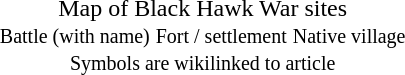<table style="text-align:center" align="right">
<tr>
<td></td>
</tr>
<tr>
<td>Map of Black Hawk War sites<br> <small>Battle (with name)</small>  <small>Fort / settlement</small>  <small>Native village</small><br><small>Symbols are wikilinked to article</small></td>
</tr>
</table>
